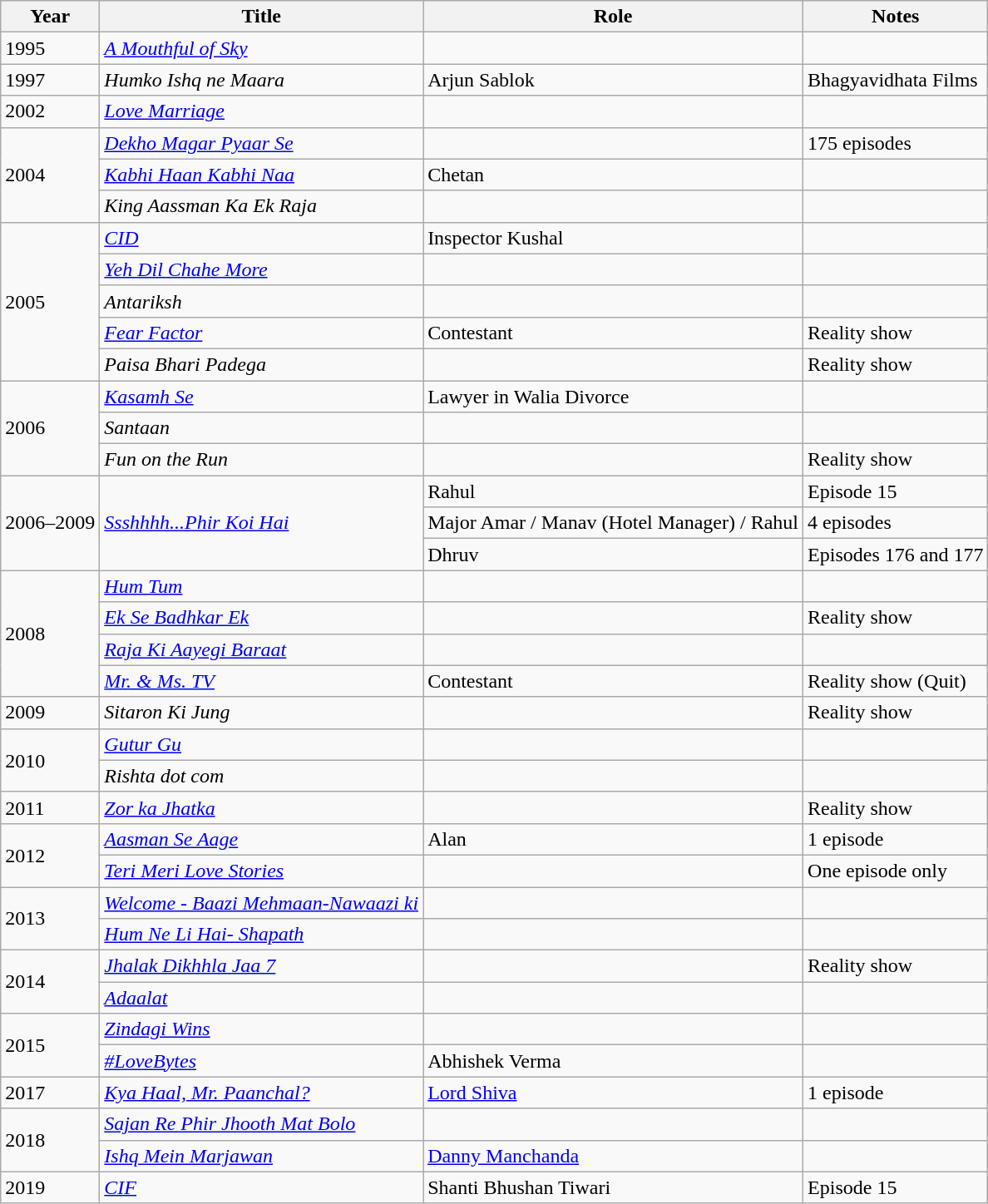<table class="wikitable">
<tr>
<th>Year</th>
<th>Title</th>
<th>Role</th>
<th>Notes</th>
</tr>
<tr>
<td>1995</td>
<td><em><a href='#'>A Mouthful of Sky</a></em></td>
<td></td>
<td></td>
</tr>
<tr>
<td>1997</td>
<td><em>Humko Ishq ne Maara</em></td>
<td>Arjun Sablok</td>
<td>Bhagyavidhata Films</td>
</tr>
<tr>
<td>2002</td>
<td><em><a href='#'>Love Marriage</a></em></td>
<td></td>
<td></td>
</tr>
<tr>
<td rowspan="3">2004</td>
<td><em><a href='#'>Dekho Magar Pyaar Se</a></em></td>
<td></td>
<td>175 episodes</td>
</tr>
<tr>
<td><em><a href='#'>Kabhi Haan Kabhi Naa</a></em></td>
<td>Chetan</td>
<td></td>
</tr>
<tr>
<td><em>King Aassman Ka Ek Raja</em></td>
<td></td>
<td></td>
</tr>
<tr>
<td rowspan="5">2005</td>
<td><em><a href='#'>CID</a></em></td>
<td>Inspector Kushal</td>
<td></td>
</tr>
<tr>
<td><em><a href='#'>Yeh Dil Chahe More</a></em></td>
<td></td>
<td></td>
</tr>
<tr>
<td><em>Antariksh</em></td>
<td></td>
<td></td>
</tr>
<tr>
<td><em><a href='#'>Fear Factor</a></em></td>
<td>Contestant</td>
<td>Reality show</td>
</tr>
<tr>
<td><em>Paisa Bhari Padega</em></td>
<td></td>
<td>Reality show</td>
</tr>
<tr>
<td rowspan="3">2006</td>
<td><em><a href='#'>Kasamh Se</a></em></td>
<td>Lawyer in Walia Divorce</td>
<td></td>
</tr>
<tr>
<td><em>Santaan</em></td>
<td></td>
<td></td>
</tr>
<tr>
<td><em>Fun on the Run</em></td>
<td></td>
<td>Reality show</td>
</tr>
<tr>
<td rowspan="3">2006–2009</td>
<td rowspan="3"><em><a href='#'>Ssshhhh...Phir Koi Hai</a></em></td>
<td>Rahul</td>
<td>Episode 15</td>
</tr>
<tr>
<td>Major Amar / Manav (Hotel Manager) / Rahul</td>
<td>4 episodes</td>
</tr>
<tr>
<td>Dhruv</td>
<td>Episodes 176 and 177</td>
</tr>
<tr>
<td rowspan="4">2008</td>
<td><em><a href='#'>Hum Tum</a></em></td>
<td></td>
<td></td>
</tr>
<tr>
<td><em><a href='#'>Ek Se Badhkar Ek</a></em></td>
<td></td>
<td>Reality show</td>
</tr>
<tr>
<td><em><a href='#'>Raja Ki Aayegi Baraat</a></em></td>
<td></td>
<td></td>
</tr>
<tr>
<td><em><a href='#'>Mr. & Ms. TV</a></em></td>
<td>Contestant</td>
<td>Reality show (Quit)</td>
</tr>
<tr>
<td>2009</td>
<td><em>Sitaron Ki Jung</em></td>
<td></td>
<td>Reality show</td>
</tr>
<tr>
<td rowspan="2">2010</td>
<td><em><a href='#'>Gutur Gu</a></em></td>
<td></td>
<td></td>
</tr>
<tr>
<td><em>Rishta dot com</em></td>
<td></td>
<td></td>
</tr>
<tr>
<td>2011</td>
<td><em><a href='#'>Zor ka Jhatka</a></em></td>
<td></td>
<td>Reality show</td>
</tr>
<tr>
<td rowspan="2">2012</td>
<td><em><a href='#'>Aasman Se Aage</a></em></td>
<td>Alan</td>
<td>1 episode</td>
</tr>
<tr>
<td><em><a href='#'>Teri Meri Love Stories</a></em></td>
<td></td>
<td>One episode only</td>
</tr>
<tr>
<td rowspan="2">2013</td>
<td><em><a href='#'>Welcome - Baazi Mehmaan-Nawaazi ki</a></em></td>
<td></td>
<td></td>
</tr>
<tr>
<td><em><a href='#'>Hum Ne Li Hai- Shapath</a></em></td>
<td></td>
<td></td>
</tr>
<tr>
<td rowspan="2">2014</td>
<td><em><a href='#'>Jhalak Dikhhla Jaa 7</a></em></td>
<td></td>
<td>Reality show</td>
</tr>
<tr>
<td><em><a href='#'>Adaalat</a></em></td>
<td></td>
<td></td>
</tr>
<tr>
<td rowspan="2">2015</td>
<td><em><a href='#'>Zindagi Wins</a></em></td>
<td></td>
<td></td>
</tr>
<tr>
<td><em><a href='#'>#LoveBytes</a></em></td>
<td>Abhishek Verma</td>
<td></td>
</tr>
<tr>
<td>2017</td>
<td><em><a href='#'>Kya Haal, Mr. Paanchal?</a></em></td>
<td><a href='#'>Lord Shiva</a></td>
<td>1 episode</td>
</tr>
<tr>
<td rowspan="2">2018</td>
<td><em><a href='#'>Sajan Re Phir Jhooth Mat Bolo</a></em></td>
<td></td>
<td></td>
</tr>
<tr>
<td><em><a href='#'>Ishq Mein Marjawan</a></em></td>
<td><a href='#'>Danny Manchanda</a></td>
<td></td>
</tr>
<tr>
<td>2019</td>
<td><em><a href='#'>CIF</a></em></td>
<td>Shanti Bhushan Tiwari</td>
<td>Episode 15</td>
</tr>
</table>
